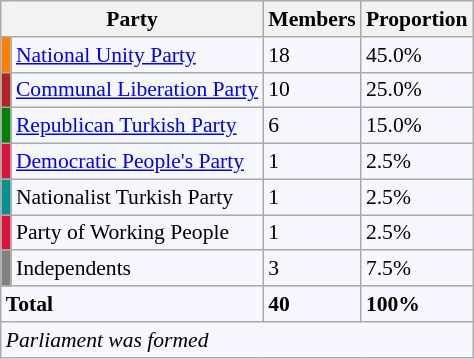<table class=wikitable style="border:1px solid #8888aa; background-color:#f7f8ff; padding:0px; font-size:90%;">
<tr>
<th colspan="2">Party</th>
<th>Members</th>
<th>Proportion</th>
</tr>
<tr>
<td style="background: #FF7F00"></td>
<td><a href='#'>National Unity Party</a></td>
<td>18</td>
<td>45.0%</td>
</tr>
<tr>
<td style="background: #B22222"></td>
<td><a href='#'>Communal Liberation Party</a></td>
<td>10</td>
<td>25.0%</td>
</tr>
<tr>
<td style="background: #008000"></td>
<td><a href='#'>Republican Turkish Party</a></td>
<td>6</td>
<td>15.0%</td>
</tr>
<tr>
<td style="background: #DC143C"></td>
<td><a href='#'>Democratic People's Party</a></td>
<td>1</td>
<td>2.5%</td>
</tr>
<tr>
<td style="background: #009090"></td>
<td>Nationalist Turkish Party</td>
<td>1</td>
<td>2.5%</td>
</tr>
<tr>
<td style="background: #DC143C"></td>
<td>Party of Working People</td>
<td>1</td>
<td>2.5%</td>
</tr>
<tr>
<td style="background: gray"></td>
<td>Independents</td>
<td>3</td>
<td>7.5%</td>
</tr>
<tr>
<td colspan="2"><strong>Total</strong></td>
<td><strong>40</strong></td>
<td><strong>100%</strong></td>
</tr>
<tr>
<td colspan="7"><em>Parliament was formed</em>  </td>
</tr>
</table>
